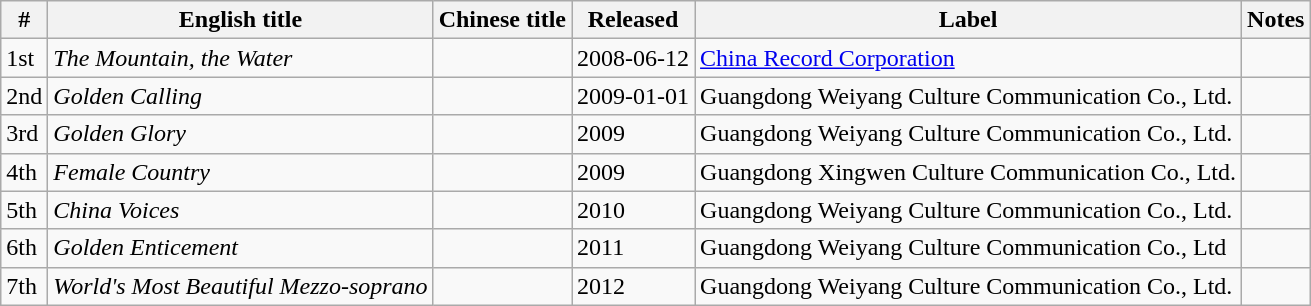<table class="wikitable">
<tr>
<th>#</th>
<th>English title</th>
<th>Chinese title</th>
<th>Released</th>
<th>Label</th>
<th>Notes</th>
</tr>
<tr>
<td>1st</td>
<td><em>The Mountain, the Water</em></td>
<td></td>
<td>2008-06-12</td>
<td><a href='#'>China Record Corporation</a></td>
<td></td>
</tr>
<tr>
<td>2nd</td>
<td><em>Golden Calling</em></td>
<td></td>
<td>2009-01-01</td>
<td>Guangdong Weiyang Culture Communication Co., Ltd.</td>
<td></td>
</tr>
<tr>
<td>3rd</td>
<td><em>Golden Glory</em></td>
<td></td>
<td>2009</td>
<td>Guangdong Weiyang Culture Communication Co., Ltd.</td>
<td></td>
</tr>
<tr>
<td>4th</td>
<td><em>Female Country</em></td>
<td></td>
<td>2009</td>
<td>Guangdong Xingwen Culture Communication Co., Ltd.</td>
<td></td>
</tr>
<tr>
<td>5th</td>
<td><em>China Voices</em></td>
<td></td>
<td>2010</td>
<td>Guangdong Weiyang Culture Communication Co., Ltd.</td>
<td></td>
</tr>
<tr>
<td>6th</td>
<td><em>Golden Enticement</em></td>
<td></td>
<td>2011</td>
<td>Guangdong Weiyang Culture Communication Co., Ltd</td>
<td></td>
</tr>
<tr>
<td>7th</td>
<td><em>World's Most Beautiful Mezzo-soprano</em></td>
<td></td>
<td>2012</td>
<td>Guangdong Weiyang Culture Communication Co., Ltd.</td>
<td></td>
</tr>
</table>
